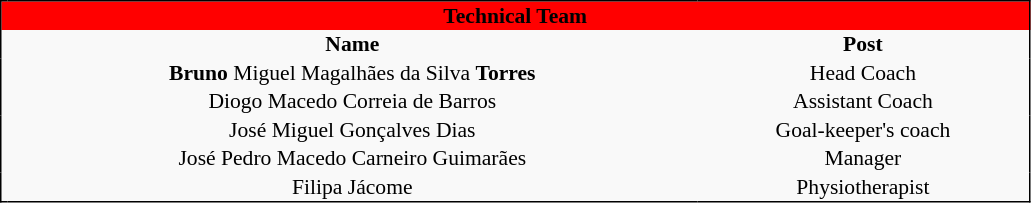<table cellspacing="0" style="background: #F9F9F9; border: 1px black solid; border-collapse: collapse; font-size: 90%;" width=687px>
<tr bgcolor=#FF0000 style="color:black;">
<td align=center colspan=3><strong>Technical Team</strong></td>
</tr>
<tr bgcolor=#F9F9F9 style="color:black;">
<th></th>
<th><strong>Name</strong></th>
<th><strong>Post</strong></th>
</tr>
<tr>
<td align=center></td>
<td align=center><strong>Bruno</strong> Miguel Magalhães da Silva <strong>Torres</strong></td>
<td align=center>Head Coach</td>
</tr>
<tr>
<td align=center></td>
<td align=center>Diogo Macedo Correia de Barros</td>
<td align=center>Assistant Coach</td>
</tr>
<tr>
<td align=center></td>
<td align=center>José Miguel Gonçalves Dias</td>
<td align=center>Goal-keeper's coach</td>
</tr>
<tr>
<td align=center></td>
<td align=center>José Pedro Macedo Carneiro Guimarães</td>
<td align=center>Manager</td>
</tr>
<tr>
<td align=center></td>
<td align=center>Filipa Jácome</td>
<td align=center>Physiotherapist</td>
</tr>
<tr>
</tr>
</table>
